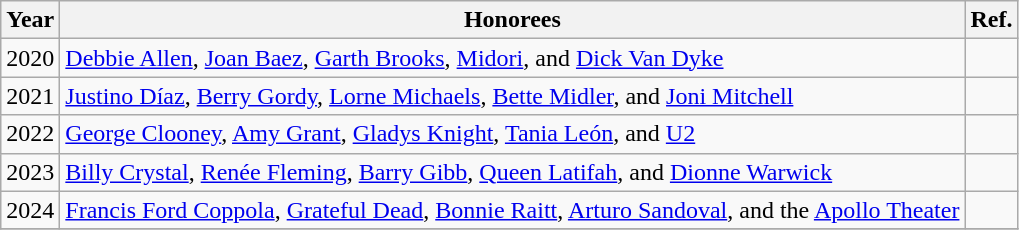<table class="wikitable">
<tr>
<th>Year</th>
<th>Honorees</th>
<th>Ref.</th>
</tr>
<tr>
<td>2020</td>
<td><a href='#'>Debbie Allen</a>, <a href='#'>Joan Baez</a>, <a href='#'>Garth Brooks</a>, <a href='#'>Midori</a>, and <a href='#'>Dick Van Dyke</a></td>
<td></td>
</tr>
<tr>
<td>2021</td>
<td><a href='#'>Justino Díaz</a>, <a href='#'>Berry Gordy</a>, <a href='#'>Lorne Michaels</a>, <a href='#'>Bette Midler</a>, and <a href='#'>Joni Mitchell</a></td>
<td></td>
</tr>
<tr>
<td>2022</td>
<td><a href='#'>George Clooney</a>, <a href='#'>Amy Grant</a>, <a href='#'>Gladys Knight</a>, <a href='#'>Tania León</a>, and <a href='#'>U2</a></td>
<td></td>
</tr>
<tr>
<td>2023</td>
<td><a href='#'>Billy Crystal</a>, <a href='#'>Renée Fleming</a>, <a href='#'>Barry Gibb</a>, <a href='#'>Queen Latifah</a>, and <a href='#'>Dionne Warwick</a></td>
<td></td>
</tr>
<tr>
<td>2024</td>
<td><a href='#'>Francis Ford Coppola</a>, <a href='#'>Grateful Dead</a>, <a href='#'>Bonnie Raitt</a>, <a href='#'>Arturo Sandoval</a>, and the <a href='#'>Apollo Theater</a></td>
<td></td>
</tr>
<tr>
</tr>
</table>
